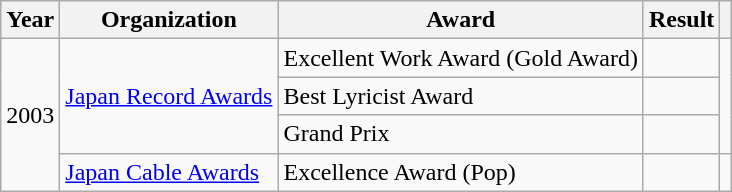<table class="wikitable plainrowheaders">
<tr>
<th scope="col">Year</th>
<th scope="col">Organization</th>
<th scope="col">Award</th>
<th scope="col">Result</th>
<th class="unsortable"></th>
</tr>
<tr>
<td rowspan="4">2003</td>
<td rowspan="3"><a href='#'>Japan Record Awards</a></td>
<td>Excellent Work Award (Gold Award)</td>
<td></td>
<td align="center" rowspan="3"></td>
</tr>
<tr>
<td>Best Lyricist Award</td>
<td></td>
</tr>
<tr>
<td>Grand Prix</td>
<td></td>
</tr>
<tr>
<td><a href='#'>Japan Cable Awards</a></td>
<td>Excellence Award (Pop)</td>
<td></td>
<td align="center"></td>
</tr>
</table>
